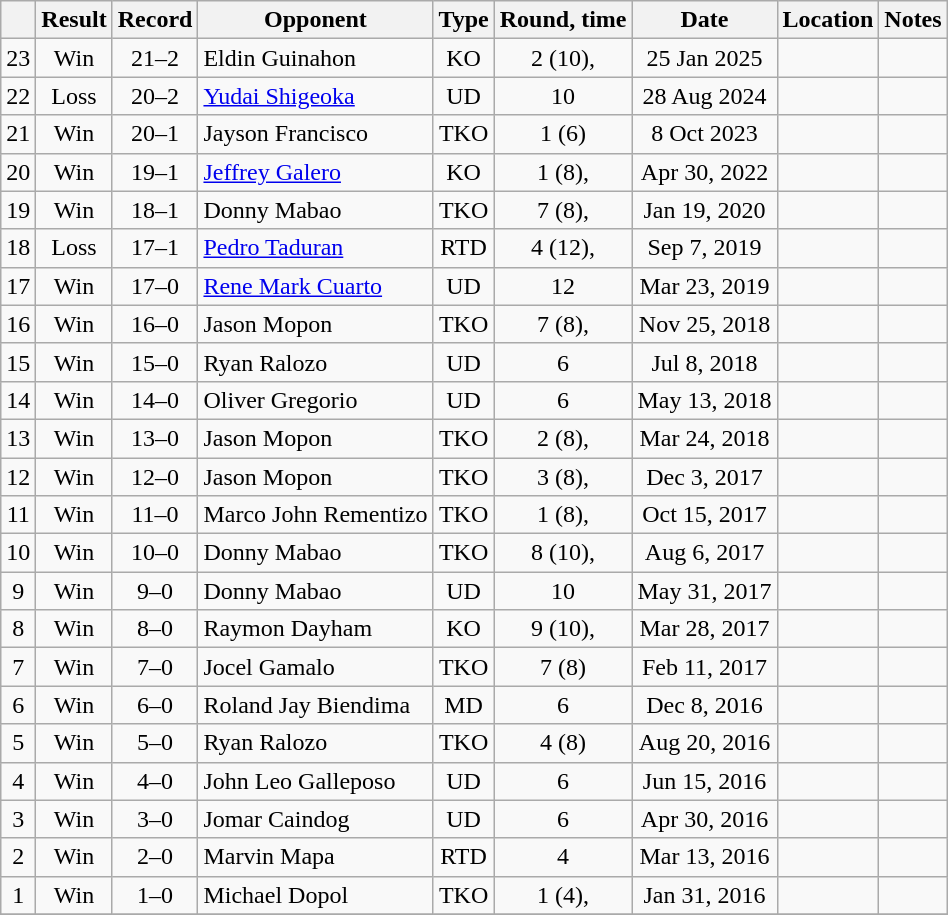<table class="wikitable" style="text-align:center">
<tr>
<th></th>
<th>Result</th>
<th>Record</th>
<th>Opponent</th>
<th>Type</th>
<th>Round, time</th>
<th>Date</th>
<th>Location</th>
<th>Notes</th>
</tr>
<tr>
<td>23</td>
<td>Win</td>
<td>21–2</td>
<td align=left>Eldin Guinahon</td>
<td>KO</td>
<td>2 (10), </td>
<td>25 Jan 2025</td>
<td align=left></td>
<td></td>
</tr>
<tr>
<td>22</td>
<td>Loss</td>
<td>20–2</td>
<td align=left><a href='#'>Yudai Shigeoka</a></td>
<td>UD</td>
<td>10</td>
<td>28 Aug 2024</td>
<td align=left></td>
<td></td>
</tr>
<tr>
<td>21</td>
<td>Win</td>
<td>20–1</td>
<td align=left>Jayson Francisco</td>
<td>TKO</td>
<td>1 (6)</td>
<td>8 Oct 2023</td>
<td align=left></td>
<td></td>
</tr>
<tr>
<td>20</td>
<td>Win</td>
<td>19–1</td>
<td align=left><a href='#'>Jeffrey Galero</a></td>
<td>KO</td>
<td>1 (8), </td>
<td>Apr 30, 2022</td>
<td align=left></td>
<td></td>
</tr>
<tr>
<td>19</td>
<td>Win</td>
<td>18–1</td>
<td align=left>Donny Mabao</td>
<td>TKO</td>
<td>7 (8), </td>
<td>Jan 19, 2020</td>
<td align=left></td>
<td></td>
</tr>
<tr>
<td>18</td>
<td>Loss</td>
<td>17–1</td>
<td align=left><a href='#'>Pedro Taduran</a></td>
<td>RTD</td>
<td>4 (12), </td>
<td>Sep 7, 2019</td>
<td align=left></td>
<td align=left></td>
</tr>
<tr>
<td>17</td>
<td>Win</td>
<td>17–0</td>
<td align=left><a href='#'>Rene Mark Cuarto</a></td>
<td>UD</td>
<td>12</td>
<td>Mar 23, 2019</td>
<td align=left></td>
<td></td>
</tr>
<tr>
<td>16</td>
<td>Win</td>
<td>16–0</td>
<td align=left>Jason Mopon</td>
<td>TKO</td>
<td>7 (8), </td>
<td>Nov 25, 2018</td>
<td align=left></td>
<td></td>
</tr>
<tr>
<td>15</td>
<td>Win</td>
<td>15–0</td>
<td align=left>Ryan Ralozo</td>
<td>UD</td>
<td>6</td>
<td>Jul 8, 2018</td>
<td align=left></td>
<td></td>
</tr>
<tr>
<td>14</td>
<td>Win</td>
<td>14–0</td>
<td align=left>Oliver Gregorio</td>
<td>UD</td>
<td>6</td>
<td>May 13, 2018</td>
<td align=left></td>
<td></td>
</tr>
<tr>
<td>13</td>
<td>Win</td>
<td>13–0</td>
<td align=left>Jason Mopon</td>
<td>TKO</td>
<td>2 (8), </td>
<td>Mar 24, 2018</td>
<td align=left></td>
<td></td>
</tr>
<tr>
<td>12</td>
<td>Win</td>
<td>12–0</td>
<td align=left>Jason Mopon</td>
<td>TKO</td>
<td>3 (8), </td>
<td>Dec 3, 2017</td>
<td align=left></td>
<td></td>
</tr>
<tr>
<td>11</td>
<td>Win</td>
<td>11–0</td>
<td align=left>Marco John Rementizo</td>
<td>TKO</td>
<td>1 (8), </td>
<td>Oct 15, 2017</td>
<td align=left></td>
<td align=left></td>
</tr>
<tr>
<td>10</td>
<td>Win</td>
<td>10–0</td>
<td align=left>Donny Mabao</td>
<td>TKO</td>
<td>8 (10), </td>
<td>Aug 6, 2017</td>
<td align=left></td>
<td></td>
</tr>
<tr>
<td>9</td>
<td>Win</td>
<td>9–0</td>
<td align=left>Donny Mabao</td>
<td>UD</td>
<td>10</td>
<td>May 31, 2017</td>
<td align=left></td>
<td></td>
</tr>
<tr>
<td>8</td>
<td>Win</td>
<td>8–0</td>
<td align=left>Raymon Dayham</td>
<td>KO</td>
<td>9 (10), </td>
<td>Mar 28, 2017</td>
<td align=left></td>
<td></td>
</tr>
<tr>
<td>7</td>
<td>Win</td>
<td>7–0</td>
<td align=left>Jocel Gamalo</td>
<td>TKO</td>
<td>7 (8)</td>
<td>Feb 11, 2017</td>
<td align=left></td>
<td></td>
</tr>
<tr>
<td>6</td>
<td>Win</td>
<td>6–0</td>
<td align=left>Roland Jay Biendima</td>
<td>MD</td>
<td>6</td>
<td>Dec 8, 2016</td>
<td align=left></td>
<td></td>
</tr>
<tr>
<td>5</td>
<td>Win</td>
<td>5–0</td>
<td align=left>Ryan Ralozo</td>
<td>TKO</td>
<td>4 (8)</td>
<td>Aug 20, 2016</td>
<td align=left></td>
<td></td>
</tr>
<tr>
<td>4</td>
<td>Win</td>
<td>4–0</td>
<td align=left>John Leo Galleposo</td>
<td>UD</td>
<td>6</td>
<td>Jun 15, 2016</td>
<td align=left></td>
<td></td>
</tr>
<tr>
<td>3</td>
<td>Win</td>
<td>3–0</td>
<td align=left>Jomar Caindog</td>
<td>UD</td>
<td>6</td>
<td>Apr 30, 2016</td>
<td align=left></td>
<td></td>
</tr>
<tr>
<td>2</td>
<td>Win</td>
<td>2–0</td>
<td align=left>Marvin Mapa</td>
<td>RTD</td>
<td>4</td>
<td>Mar 13, 2016</td>
<td align=left></td>
<td></td>
</tr>
<tr>
<td>1</td>
<td>Win</td>
<td>1–0</td>
<td align=left>Michael Dopol</td>
<td>TKO</td>
<td>1 (4), </td>
<td>Jan 31, 2016</td>
<td align=left></td>
<td></td>
</tr>
<tr>
</tr>
</table>
